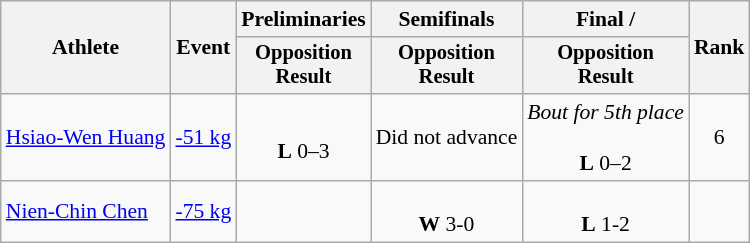<table class="wikitable" style="font-size:90%;">
<tr>
<th rowspan=2>Athlete</th>
<th rowspan=2>Event</th>
<th>Preliminaries</th>
<th>Semifinals</th>
<th>Final / </th>
<th rowspan=2>Rank</th>
</tr>
<tr style="font-size:95%">
<th>Opposition<br>Result</th>
<th>Opposition<br>Result</th>
<th>Opposition<br>Result</th>
</tr>
<tr align=center>
<td align=left><a href='#'>Hsiao-Wen Huang</a></td>
<td align=left><a href='#'>-51 kg</a></td>
<td><br><strong>L</strong> 0–3</td>
<td>Did not advance</td>
<td><em>Bout for 5th place</em><br><br><strong>L</strong> 0–2</td>
<td>6</td>
</tr>
<tr align=center>
<td align=left><a href='#'>Nien-Chin Chen</a></td>
<td align=left><a href='#'>-75 kg</a></td>
<td></td>
<td><br><strong>W</strong> 3-0</td>
<td><br><strong>L</strong> 1-2</td>
<td></td>
</tr>
</table>
